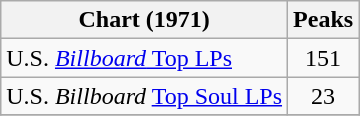<table class="wikitable">
<tr>
<th>Chart (1971)</th>
<th>Peaks<br></th>
</tr>
<tr>
<td>U.S. <a href='#'><em>Billboard</em> Top LPs</a></td>
<td align="center">151</td>
</tr>
<tr>
<td>U.S. <em>Billboard</em> <a href='#'>Top Soul LPs</a></td>
<td align="center">23</td>
</tr>
<tr>
</tr>
</table>
